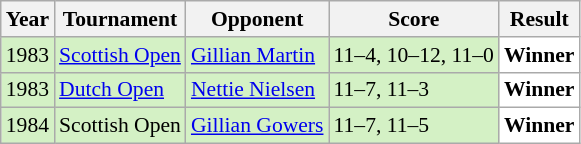<table class="sortable wikitable" style="font-size: 90%;">
<tr>
<th>Year</th>
<th>Tournament</th>
<th>Opponent</th>
<th>Score</th>
<th>Result</th>
</tr>
<tr style="background:#D4F1C5">
<td align="center">1983</td>
<td align="left"><a href='#'>Scottish Open</a></td>
<td align="left"> <a href='#'>Gillian Martin</a></td>
<td align="left">11–4, 10–12, 11–0</td>
<td style="text-align:left; background: white"> <strong>Winner</strong></td>
</tr>
<tr style="background:#D4F1C5">
<td align="center">1983</td>
<td align="left"><a href='#'>Dutch Open</a></td>
<td align="left"> <a href='#'>Nettie Nielsen</a></td>
<td align="left">11–7, 11–3</td>
<td style="text-align:left; background: white"> <strong>Winner</strong></td>
</tr>
<tr style="background:#D4F1C5">
<td align="center">1984</td>
<td align="left">Scottish Open</td>
<td align="left"> <a href='#'>Gillian Gowers</a></td>
<td align="left">11–7, 11–5</td>
<td style="text-align:left; background: white"> <strong>Winner</strong></td>
</tr>
</table>
